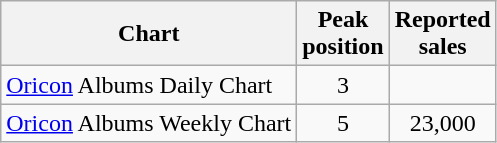<table class="wikitable">
<tr>
<th>Chart</th>
<th>Peak<br>position</th>
<th>Reported<br>sales</th>
</tr>
<tr>
<td><a href='#'>Oricon</a>  Albums Daily Chart</td>
<td style="text-align:center;">3</td>
<td style="text-align:center;"></td>
</tr>
<tr>
<td><a href='#'>Oricon</a>  Albums Weekly Chart</td>
<td style="text-align:center;">5</td>
<td style="text-align:center;">23,000</td>
</tr>
</table>
